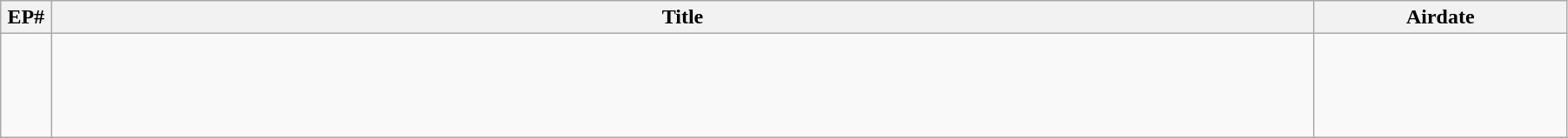<table class="wikitable plainrowheaders" style="width: 95%;">
<tr>
<th width="3%">EP#</th>
<th width="75%">Title</th>
<th width="15%">Airdate</th>
</tr>
<tr>
<td></td>
<td></td>
<td><br>






<br><br><br>


</td>
</tr>
</table>
